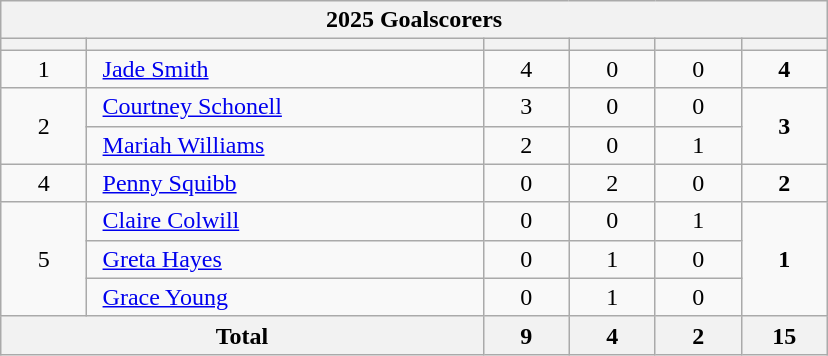<table class="wikitable" style="text-align: center;">
<tr>
<th colspan=6><strong>2025 Goalscorers</strong></th>
</tr>
<tr>
<th style="width: 50px;"></th>
<th style="text-align: left; padding-left: 10px; width: 250px;"></th>
<th style="width: 50px;"></th>
<th style="width: 50px;"></th>
<th style="width: 50px;"></th>
<th style="width: 50px;"></th>
</tr>
<tr>
<td>1</td>
<td style="text-align: left; padding-left: 10px;"><a href='#'>Jade Smith</a></td>
<td>4</td>
<td>0</td>
<td>0</td>
<td><strong>4</strong></td>
</tr>
<tr>
<td rowspan=2>2</td>
<td style="text-align: left; padding-left: 10px;"><a href='#'>Courtney Schonell</a></td>
<td>3</td>
<td>0</td>
<td>0</td>
<td rowspan=2><strong>3</strong></td>
</tr>
<tr>
<td style="text-align: left; padding-left: 10px;"><a href='#'>Mariah Williams</a></td>
<td>2</td>
<td>0</td>
<td>1</td>
</tr>
<tr>
<td>4</td>
<td style="text-align: left; padding-left: 10px;"><a href='#'>Penny Squibb</a></td>
<td>0</td>
<td>2</td>
<td>0</td>
<td><strong>2</strong></td>
</tr>
<tr>
<td rowspan=3>5</td>
<td style="text-align: left; padding-left: 10px;"><a href='#'>Claire Colwill</a></td>
<td>0</td>
<td>0</td>
<td>1</td>
<td rowspan=3><strong>1</strong></td>
</tr>
<tr>
<td style="text-align: left; padding-left: 10px;"><a href='#'>Greta Hayes</a></td>
<td>0</td>
<td>1</td>
<td>0</td>
</tr>
<tr>
<td style="text-align: left; padding-left: 10px;"><a href='#'>Grace Young</a></td>
<td>0</td>
<td>1</td>
<td>0</td>
</tr>
<tr>
<th colspan=2>Total</th>
<th><strong>9</strong></th>
<th><strong>4</strong></th>
<th><strong>2</strong></th>
<th><strong>15</strong></th>
</tr>
</table>
